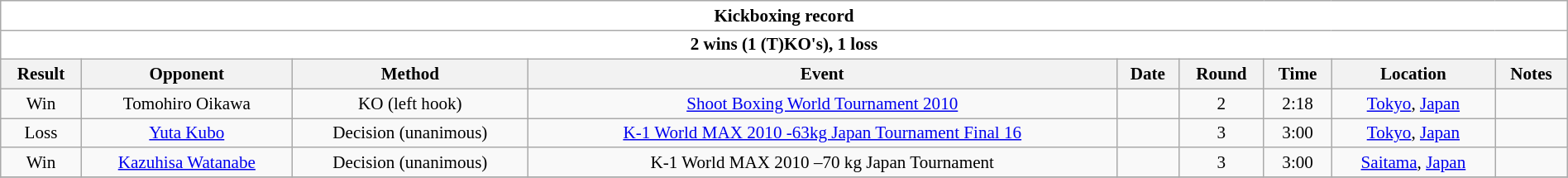<table class="wikitable collapsible" style="font-size:88%; width:100%; text-align:center;">
<tr>
<th colspan=9 style="background:#fff">Kickboxing record</th>
</tr>
<tr>
<td colspan=9 style="background:#fff; text-align:center;"><strong>2 wins (1 (T)KO's), 1 loss</strong></td>
</tr>
<tr>
<th>Result</th>
<th>Opponent</th>
<th>Method</th>
<th>Event</th>
<th>Date</th>
<th>Round</th>
<th>Time</th>
<th>Location</th>
<th>Notes</th>
</tr>
<tr>
<td>Win</td>
<td align=center>Tomohiro Oikawa</td>
<td>KO (left hook)</td>
<td><a href='#'>Shoot Boxing World Tournament 2010</a></td>
<td></td>
<td>2</td>
<td align=center>2:18</td>
<td align=center><a href='#'>Tokyo</a>, <a href='#'>Japan</a></td>
<td></td>
</tr>
<tr>
<td>Loss</td>
<td align=center><a href='#'>Yuta Kubo</a></td>
<td>Decision (unanimous)</td>
<td><a href='#'>K-1 World MAX 2010 -63kg Japan Tournament Final 16</a></td>
<td></td>
<td>3</td>
<td align=center>3:00</td>
<td align=center><a href='#'>Tokyo</a>, <a href='#'>Japan</a></td>
<td></td>
</tr>
<tr>
<td>Win</td>
<td align=center><a href='#'>Kazuhisa Watanabe</a></td>
<td>Decision (unanimous)</td>
<td>K-1 World MAX 2010 –70 kg Japan Tournament</td>
<td></td>
<td>3</td>
<td align=center>3:00</td>
<td align=center><a href='#'>Saitama</a>, <a href='#'>Japan</a></td>
<td></td>
</tr>
<tr>
</tr>
</table>
